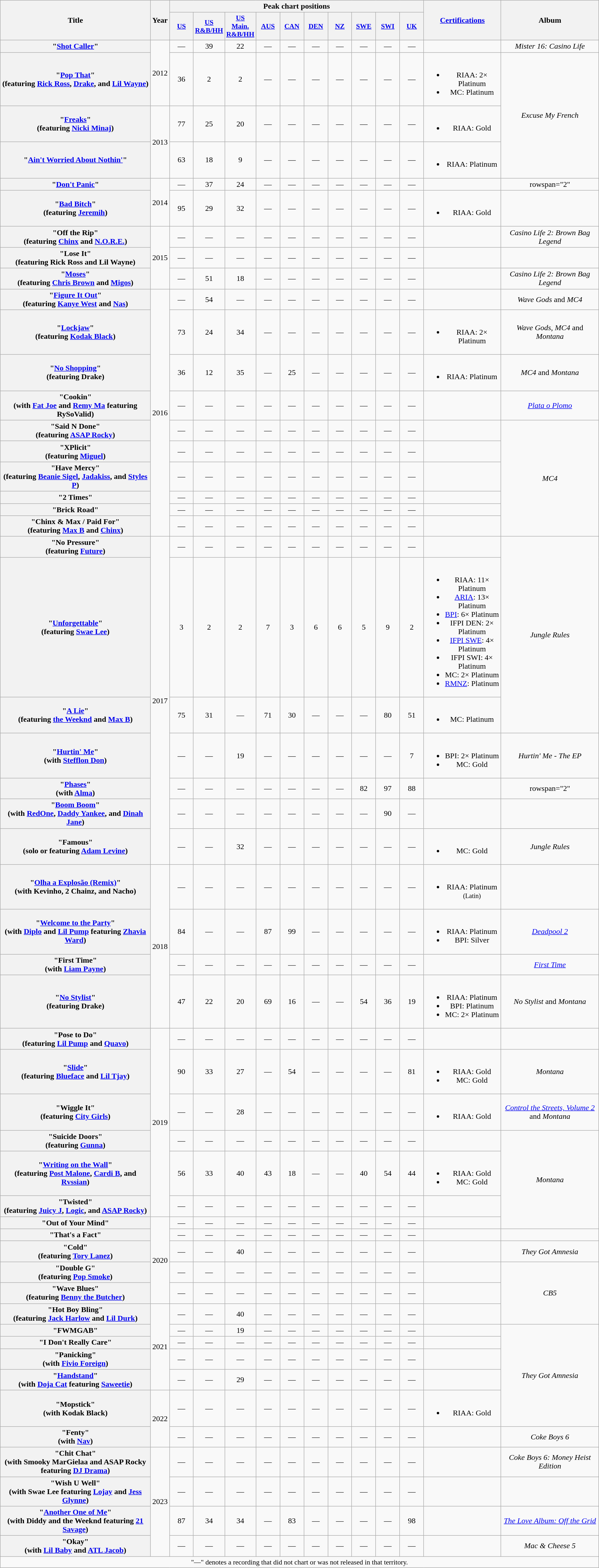<table class="wikitable plainrowheaders" style="text-align:center;">
<tr>
<th scope="col" rowspan="2">Title</th>
<th scope="col" rowspan="2">Year</th>
<th scope="col" colspan="10">Peak chart positions</th>
<th scope="col" rowspan="2"><a href='#'>Certifications</a></th>
<th scope="col" rowspan="2">Album</th>
</tr>
<tr>
<th scope="col" style="width:3em;font-size:90%;"><a href='#'>US</a><br></th>
<th scope="col" style="width:3em;font-size:90%;"><a href='#'>US<br>R&B/HH</a><br></th>
<th scope="col" style="width:3em;font-size:90%;"><a href='#'>US<br>Main.<br>R&B/HH</a><br></th>
<th scope="col" style="width:3em;font-size:90%;"><a href='#'>AUS</a><br></th>
<th scope="col" style="width:3em;font-size:90%;"><a href='#'>CAN</a><br></th>
<th scope="col" style="width:3em;font-size:90%;"><a href='#'>DEN</a><br></th>
<th scope="col" style="width:3em;font-size:90%;"><a href='#'>NZ</a><br></th>
<th scope="col" style="width:3em;font-size:90%;"><a href='#'>SWE</a><br></th>
<th scope="col" style="width:3em;font-size:90%;"><a href='#'>SWI</a><br></th>
<th scope="col" style="width:3em;font-size:90%;"><a href='#'>UK</a><br></th>
</tr>
<tr>
<th scope="row">"<a href='#'>Shot Caller</a>"</th>
<td rowspan="2">2012</td>
<td>—</td>
<td>39</td>
<td>22</td>
<td>—</td>
<td>—</td>
<td>—</td>
<td>—</td>
<td>—</td>
<td>—</td>
<td>—</td>
<td></td>
<td><em>Mister 16: Casino Life</em></td>
</tr>
<tr>
<th scope="row">"<a href='#'>Pop That</a>"<br><span>(featuring <a href='#'>Rick Ross</a>, <a href='#'>Drake</a>, and <a href='#'>Lil Wayne</a>)</span></th>
<td>36</td>
<td>2</td>
<td>2</td>
<td>—</td>
<td>—</td>
<td>—</td>
<td>—</td>
<td>—</td>
<td>—</td>
<td>—</td>
<td><br><ul><li>RIAA: 2× Platinum</li><li>MC: Platinum</li></ul></td>
<td rowspan="3"><em>Excuse My French</em></td>
</tr>
<tr>
<th scope="row">"<a href='#'>Freaks</a>"<br><span>(featuring <a href='#'>Nicki Minaj</a>)</span></th>
<td rowspan="2">2013</td>
<td>77</td>
<td>25</td>
<td>20</td>
<td>—</td>
<td>—</td>
<td>—</td>
<td>—</td>
<td>—</td>
<td>—</td>
<td>—</td>
<td><br><ul><li>RIAA: Gold</li></ul></td>
</tr>
<tr>
<th scope="row">"<a href='#'>Ain't Worried About Nothin'</a>"</th>
<td>63</td>
<td>18</td>
<td>9</td>
<td>—</td>
<td>—</td>
<td>—</td>
<td>—</td>
<td>—</td>
<td>—</td>
<td>—</td>
<td><br><ul><li>RIAA: Platinum</li></ul></td>
</tr>
<tr>
<th scope="row">"<a href='#'>Don't Panic</a>"</th>
<td rowspan="2">2014</td>
<td>—</td>
<td>37</td>
<td>24</td>
<td>—</td>
<td>—</td>
<td>—</td>
<td>—</td>
<td>—</td>
<td>—</td>
<td>—</td>
<td></td>
<td>rowspan="2" </td>
</tr>
<tr>
<th scope="row">"<a href='#'>Bad Bitch</a>"<br><span>(featuring <a href='#'>Jeremih</a>)</span></th>
<td>95</td>
<td>29</td>
<td>32</td>
<td>—</td>
<td>—</td>
<td>—</td>
<td>—</td>
<td>—</td>
<td>—</td>
<td>—</td>
<td><br><ul><li>RIAA: Gold</li></ul></td>
</tr>
<tr>
<th scope="row">"Off the Rip"<br><span>(featuring <a href='#'>Chinx</a> and <a href='#'>N.O.R.E.</a>)</span></th>
<td rowspan="3">2015</td>
<td>—</td>
<td>—</td>
<td>—</td>
<td>—</td>
<td>—</td>
<td>—</td>
<td>—</td>
<td>—</td>
<td>—</td>
<td>—</td>
<td></td>
<td><em>Casino Life 2: Brown Bag Legend</em></td>
</tr>
<tr>
<th scope="row">"Lose It"<br><span>(featuring Rick Ross and Lil Wayne)</span></th>
<td>—</td>
<td>—</td>
<td>—</td>
<td>—</td>
<td>—</td>
<td>—</td>
<td>—</td>
<td>—</td>
<td>—</td>
<td>—</td>
<td></td>
<td></td>
</tr>
<tr>
<th scope="row">"<a href='#'>Moses</a>"<br><span>(featuring <a href='#'>Chris Brown</a> and <a href='#'>Migos</a>)</span></th>
<td>—</td>
<td>51</td>
<td>18</td>
<td>—</td>
<td>—</td>
<td>—</td>
<td>—</td>
<td>—</td>
<td>—</td>
<td>—</td>
<td></td>
<td><em>Casino Life 2: Brown Bag Legend</em></td>
</tr>
<tr>
<th scope="row">"<a href='#'>Figure It Out</a>"<br><span>(featuring <a href='#'>Kanye West</a> and <a href='#'>Nas</a>)</span></th>
<td rowspan="10">2016</td>
<td>—</td>
<td>54</td>
<td>—</td>
<td>—</td>
<td>—</td>
<td>—</td>
<td>—</td>
<td>—</td>
<td>—</td>
<td>—</td>
<td></td>
<td><em>Wave Gods</em> and <em>MC4</em></td>
</tr>
<tr>
<th scope="row">"<a href='#'>Lockjaw</a>"<br><span>(featuring <a href='#'>Kodak Black</a>)</span></th>
<td>73</td>
<td>24</td>
<td>34</td>
<td>—</td>
<td>—</td>
<td>—</td>
<td>—</td>
<td>—</td>
<td>—</td>
<td>—</td>
<td><br><ul><li>RIAA: 2× Platinum</li></ul></td>
<td><em>Wave Gods</em>, <em>MC4</em> and <em>Montana</em></td>
</tr>
<tr>
<th scope="row">"<a href='#'>No Shopping</a>"<br><span>(featuring Drake)</span></th>
<td>36</td>
<td>12</td>
<td>35</td>
<td>—</td>
<td>25</td>
<td>—</td>
<td>—</td>
<td>—</td>
<td>—</td>
<td>—</td>
<td><br><ul><li>RIAA: Platinum</li></ul></td>
<td><em>MC4</em> and <em>Montana</em></td>
</tr>
<tr>
<th scope="row">"Cookin"<br><span>(with <a href='#'>Fat Joe</a> and <a href='#'>Remy Ma</a> featuring RySoValid)</span></th>
<td>—</td>
<td>—</td>
<td>—</td>
<td>—</td>
<td>—</td>
<td>—</td>
<td>—</td>
<td>—</td>
<td>—</td>
<td>—</td>
<td></td>
<td><em><a href='#'>Plata o Plomo</a></em></td>
</tr>
<tr>
<th scope="row">"Said N Done"<br><span>(featuring <a href='#'>ASAP Rocky</a>)</span></th>
<td>—</td>
<td>—</td>
<td>—</td>
<td>—</td>
<td>—</td>
<td>—</td>
<td>—</td>
<td>—</td>
<td>—</td>
<td>—</td>
<td></td>
<td rowspan="6"><em>MC4</em></td>
</tr>
<tr>
<th scope="row">"XPlicit"<br><span>(featuring <a href='#'>Miguel</a>)</span></th>
<td>—</td>
<td>—</td>
<td>—</td>
<td>—</td>
<td>—</td>
<td>—</td>
<td>—</td>
<td>—</td>
<td>—</td>
<td>—</td>
<td></td>
</tr>
<tr>
<th scope="row">"Have Mercy"<br><span>(featuring <a href='#'>Beanie Sigel</a>, <a href='#'>Jadakiss</a>, and <a href='#'>Styles P</a>)</span></th>
<td>—</td>
<td>—</td>
<td>—</td>
<td>—</td>
<td>—</td>
<td>—</td>
<td>—</td>
<td>—</td>
<td>—</td>
<td>—</td>
<td></td>
</tr>
<tr>
<th scope="row">"2 Times"</th>
<td>—</td>
<td>—</td>
<td>—</td>
<td>—</td>
<td>—</td>
<td>—</td>
<td>—</td>
<td>—</td>
<td>—</td>
<td>—</td>
<td></td>
</tr>
<tr>
<th scope="row">"Brick Road"</th>
<td>—</td>
<td>—</td>
<td>—</td>
<td>—</td>
<td>—</td>
<td>—</td>
<td>—</td>
<td>—</td>
<td>—</td>
<td>—</td>
<td></td>
</tr>
<tr>
<th scope="row">"Chinx & Max / Paid For"<br><span>(featuring <a href='#'>Max B</a> and <a href='#'>Chinx</a>)</span></th>
<td>—</td>
<td>—</td>
<td>—</td>
<td>—</td>
<td>—</td>
<td>—</td>
<td>—</td>
<td>—</td>
<td>—</td>
<td>—</td>
<td></td>
</tr>
<tr>
<th scope="row">"No Pressure"<br><span>(featuring <a href='#'>Future</a>)</span></th>
<td rowspan="7">2017</td>
<td>—</td>
<td>—</td>
<td>—</td>
<td>—</td>
<td>—</td>
<td>—</td>
<td>—</td>
<td>—</td>
<td>—</td>
<td>—</td>
<td></td>
<td rowspan="3"><em>Jungle Rules</em></td>
</tr>
<tr>
<th scope="row">"<a href='#'>Unforgettable</a>"<br><span>(featuring <a href='#'>Swae Lee</a>)</span></th>
<td>3</td>
<td>2</td>
<td>2</td>
<td>7</td>
<td>3</td>
<td>6</td>
<td>6</td>
<td>5</td>
<td>9</td>
<td>2</td>
<td><br><ul><li>RIAA: 11× Platinum</li><li><a href='#'>ARIA</a>: 13× Platinum</li><li><a href='#'>BPI</a>: 6× Platinum</li><li>IFPI DEN: 2× Platinum</li><li><a href='#'>IFPI SWE</a>: 4× Platinum</li><li>IFPI SWI: 4× Platinum</li><li>MC: 2× Platinum</li><li><a href='#'>RMNZ</a>: Platinum</li></ul></td>
</tr>
<tr>
<th scope="row">"<a href='#'>A Lie</a>"<br><span>(featuring <a href='#'>the Weeknd</a> and <a href='#'>Max B</a>)</span></th>
<td>75</td>
<td>31</td>
<td>—</td>
<td>71</td>
<td>30</td>
<td>—</td>
<td>—</td>
<td>—</td>
<td>80</td>
<td>51</td>
<td><br><ul><li>MC: Platinum</li></ul></td>
</tr>
<tr>
<th scope="row">"<a href='#'>Hurtin' Me</a>"<br><span>(with <a href='#'>Stefflon Don</a>)</span></th>
<td>—</td>
<td>—</td>
<td>19</td>
<td>—</td>
<td>—</td>
<td>—</td>
<td>—</td>
<td>—</td>
<td>—</td>
<td>7</td>
<td><br><ul><li>BPI: 2× Platinum</li><li>MC: Gold</li></ul></td>
<td><em>Hurtin' Me - The EP</em></td>
</tr>
<tr>
<th scope="row">"<a href='#'>Phases</a>"<br><span>(with <a href='#'>Alma</a>)</span></th>
<td>—</td>
<td>—</td>
<td>—</td>
<td>—</td>
<td>—</td>
<td>—</td>
<td>—</td>
<td>82<br></td>
<td>97</td>
<td>88</td>
<td></td>
<td>rowspan="2" </td>
</tr>
<tr>
<th scope="row">"<a href='#'>Boom Boom</a>"<br><span>(with <a href='#'>RedOne</a>, <a href='#'>Daddy Yankee</a>, and <a href='#'>Dinah Jane</a>)</span></th>
<td>—</td>
<td>—</td>
<td>—</td>
<td>—</td>
<td>—</td>
<td>—</td>
<td>—</td>
<td>—</td>
<td>90</td>
<td>—</td>
<td></td>
</tr>
<tr>
<th scope="row">"Famous"<br><span>(solo or featuring <a href='#'>Adam Levine</a>)</span></th>
<td>—</td>
<td>—</td>
<td>32</td>
<td>—</td>
<td>—</td>
<td>—</td>
<td>—</td>
<td>—</td>
<td>—</td>
<td>—</td>
<td><br><ul><li>MC: Gold</li></ul></td>
<td><em>Jungle Rules</em></td>
</tr>
<tr>
<th scope="row">"<a href='#'>Olha a Explosão (Remix)</a>"<br><span>(with Kevinho, 2 Chainz, and Nacho)</span></th>
<td rowspan="4">2018</td>
<td>—</td>
<td>—</td>
<td>—</td>
<td>—</td>
<td>—</td>
<td>—</td>
<td>—</td>
<td>—</td>
<td>—</td>
<td>—</td>
<td><br><ul><li>RIAA: Platinum <small>(Latin)</small></li></ul></td>
<td></td>
</tr>
<tr>
<th scope="row">"<a href='#'>Welcome to the Party</a>"<br><span>(with <a href='#'>Diplo</a> and <a href='#'>Lil Pump</a> featuring <a href='#'>Zhavia Ward</a>)</span></th>
<td>84</td>
<td>—</td>
<td>—</td>
<td>87</td>
<td>99</td>
<td>—</td>
<td>—</td>
<td>—</td>
<td>—</td>
<td>—</td>
<td><br><ul><li>RIAA: Platinum</li><li>BPI: Silver</li></ul></td>
<td><em><a href='#'>Deadpool 2</a></em></td>
</tr>
<tr>
<th scope="row">"First Time"<br><span>(with <a href='#'>Liam Payne</a>)</span></th>
<td>—</td>
<td>—</td>
<td>—</td>
<td>—</td>
<td>—</td>
<td>—</td>
<td>—</td>
<td>—</td>
<td>—</td>
<td>—</td>
<td></td>
<td><em><a href='#'>First Time</a></em></td>
</tr>
<tr>
<th scope="row">"<a href='#'>No Stylist</a>"<br><span>(featuring Drake)</span></th>
<td>47</td>
<td>22</td>
<td>20</td>
<td>69</td>
<td>16</td>
<td>—</td>
<td>—</td>
<td>54<br></td>
<td>36</td>
<td>19</td>
<td><br><ul><li>RIAA: Platinum</li><li>BPI: Platinum</li><li>MC: 2× Platinum</li></ul></td>
<td><em>No Stylist</em> and <em>Montana</em></td>
</tr>
<tr>
<th scope="row">"Pose to Do"<br><span>(featuring <a href='#'>Lil Pump</a> and <a href='#'>Quavo</a>)</span></th>
<td rowspan="6">2019</td>
<td>—</td>
<td>—</td>
<td>—</td>
<td>—</td>
<td>—</td>
<td>—</td>
<td>—</td>
<td>—</td>
<td>—</td>
<td>—</td>
<td></td>
<td></td>
</tr>
<tr>
<th scope="row">"<a href='#'>Slide</a>"<br><span>(featuring <a href='#'>Blueface</a> and <a href='#'>Lil Tjay</a>)</span></th>
<td>90</td>
<td>33</td>
<td>27</td>
<td>—</td>
<td>54</td>
<td>—</td>
<td>—</td>
<td>—</td>
<td>—</td>
<td>81</td>
<td><br><ul><li>RIAA: Gold</li><li>MC: Gold</li></ul></td>
<td><em>Montana</em></td>
</tr>
<tr>
<th scope="row">"Wiggle It"<br><span>(featuring <a href='#'>City Girls</a>)</span></th>
<td>—</td>
<td>—</td>
<td>28</td>
<td>—</td>
<td>—</td>
<td>—</td>
<td>—</td>
<td>—</td>
<td>—</td>
<td>—</td>
<td><br><ul><li>RIAA: Gold</li></ul></td>
<td><em><a href='#'>Control the Streets, Volume 2</a></em> and <em>Montana</em></td>
</tr>
<tr>
<th scope="row">"Suicide Doors"<br><span>(featuring <a href='#'>Gunna</a>)</span></th>
<td>—</td>
<td>—</td>
<td>—</td>
<td>—</td>
<td>—</td>
<td>—</td>
<td>—</td>
<td>—</td>
<td>—</td>
<td>—</td>
<td></td>
<td rowspan="4"><em>Montana</em></td>
</tr>
<tr>
<th scope="row">"<a href='#'>Writing on the Wall</a>"<br><span>(featuring <a href='#'>Post Malone</a>, <a href='#'>Cardi B</a>, and <a href='#'>Rvssian</a>)</span></th>
<td>56</td>
<td>33</td>
<td>40</td>
<td>43</td>
<td>18</td>
<td>—</td>
<td>—</td>
<td>40</td>
<td>54</td>
<td>44</td>
<td><br><ul><li>RIAA: Gold</li><li>MC: Gold</li></ul></td>
</tr>
<tr>
<th scope="row">"Twisted"<br><span>(featuring <a href='#'>Juicy J</a>, <a href='#'>Logic</a>, and <a href='#'>ASAP Rocky</a>)</span></th>
<td>—</td>
<td>—</td>
<td>—</td>
<td>—</td>
<td>—</td>
<td>—</td>
<td>—</td>
<td>—</td>
<td>—</td>
<td>—</td>
<td></td>
</tr>
<tr>
<th scope="row">"Out of Your Mind"<br></th>
<td rowspan="5">2020</td>
<td>—</td>
<td>—</td>
<td>—</td>
<td>—</td>
<td>—</td>
<td>—</td>
<td>—</td>
<td>—</td>
<td>—</td>
<td>—</td>
<td></td>
</tr>
<tr>
<th scope="row">"That's a Fact"</th>
<td>—</td>
<td>—</td>
<td>—</td>
<td>—</td>
<td>—</td>
<td>—</td>
<td>—</td>
<td>—</td>
<td>—</td>
<td>—</td>
<td></td>
<td></td>
</tr>
<tr>
<th scope="row">"Cold"<br><span>(featuring <a href='#'>Tory Lanez</a>)</span></th>
<td>—</td>
<td>—</td>
<td>40</td>
<td>—</td>
<td>—</td>
<td>—</td>
<td>—</td>
<td>—</td>
<td>—</td>
<td>—</td>
<td></td>
<td><em>They Got Amnesia</em></td>
</tr>
<tr>
<th scope="row">"Double G"<br><span>(featuring <a href='#'>Pop Smoke</a>)</span></th>
<td>—</td>
<td>—</td>
<td>—</td>
<td>—</td>
<td>—</td>
<td>—</td>
<td>—</td>
<td>—</td>
<td>—</td>
<td>—</td>
<td></td>
<td rowspan="3"><em>CB5</em></td>
</tr>
<tr>
<th scope="row">"Wave Blues"<br><span>(featuring <a href='#'>Benny the Butcher</a>)</span></th>
<td>—</td>
<td>—</td>
<td>—</td>
<td>—</td>
<td>—</td>
<td>—</td>
<td>—</td>
<td>—</td>
<td>—</td>
<td>—</td>
<td></td>
</tr>
<tr>
<th scope="row">"Hot Boy Bling"<br><span>(featuring <a href='#'>Jack Harlow</a> and <a href='#'>Lil Durk</a>)</span></th>
<td rowspan="5">2021</td>
<td>—</td>
<td>—</td>
<td>40</td>
<td>—</td>
<td>—</td>
<td>—</td>
<td>—</td>
<td>—</td>
<td>—</td>
<td>—</td>
<td></td>
</tr>
<tr>
<th scope="row">"FWMGAB"</th>
<td>—</td>
<td>—</td>
<td>19</td>
<td>—</td>
<td>—</td>
<td>—</td>
<td>—</td>
<td>—</td>
<td>—</td>
<td>—</td>
<td></td>
<td rowspan="5"><em>They Got Amnesia</em></td>
</tr>
<tr>
<th scope="row">"I Don't Really Care"</th>
<td>—</td>
<td>—</td>
<td>—</td>
<td>—</td>
<td>—</td>
<td>—</td>
<td>—</td>
<td>—</td>
<td>—</td>
<td>—</td>
<td></td>
</tr>
<tr>
<th scope="row">"Panicking"<br><span>(with <a href='#'>Fivio Foreign</a>)</span></th>
<td>—</td>
<td>—</td>
<td>—</td>
<td>—</td>
<td>—</td>
<td>—</td>
<td>—</td>
<td>—</td>
<td>—</td>
<td>—</td>
<td></td>
</tr>
<tr>
<th scope="row">"<a href='#'>Handstand</a>"<br><span>(with <a href='#'>Doja Cat</a> featuring <a href='#'>Saweetie</a>)</span></th>
<td>—</td>
<td>—</td>
<td>29</td>
<td>—</td>
<td>—</td>
<td>—</td>
<td>—</td>
<td>—</td>
<td>—</td>
<td>—</td>
<td></td>
</tr>
<tr>
<th scope="row">"Mopstick"<br><span>(with Kodak Black)</span></th>
<td rowspan="2">2022</td>
<td>—</td>
<td>—</td>
<td>—</td>
<td>—</td>
<td>—</td>
<td>—</td>
<td>—</td>
<td>—</td>
<td>—</td>
<td>—</td>
<td><br><ul><li>RIAA: Gold</li></ul></td>
</tr>
<tr>
<th scope="row">"Fenty"<br><span>(with <a href='#'>Nav</a>)</span></th>
<td>—</td>
<td>—</td>
<td>—</td>
<td>—</td>
<td>—</td>
<td>—</td>
<td>—</td>
<td>—</td>
<td>—</td>
<td>—</td>
<td></td>
<td><em>Coke Boys 6</em></td>
</tr>
<tr>
<th scope="row">"Chit Chat"<br><span>(with Smooky MarGielaa and ASAP Rocky featuring <a href='#'>DJ Drama</a>)</span></th>
<td rowspan="4">2023</td>
<td>—</td>
<td>—</td>
<td>—</td>
<td>—</td>
<td>—</td>
<td>—</td>
<td>—</td>
<td>—</td>
<td>—</td>
<td>—</td>
<td></td>
<td><em>Coke Boys 6: Money Heist Edition</em></td>
</tr>
<tr>
<th scope="row">"Wish U Well"<br><span>(with Swae Lee featuring <a href='#'>Lojay</a> and <a href='#'>Jess Glynne</a>)</span></th>
<td>—</td>
<td>—</td>
<td>—</td>
<td>—</td>
<td>—</td>
<td>—</td>
<td>—</td>
<td>—</td>
<td>—</td>
<td>—</td>
<td></td>
<td></td>
</tr>
<tr>
<th scope="row">"<a href='#'>Another One of Me</a>"<br><span>(with Diddy and the Weeknd featuring <a href='#'>21 Savage</a>)</span></th>
<td>87</td>
<td>34</td>
<td>34</td>
<td>—</td>
<td>83</td>
<td>—</td>
<td>—</td>
<td>—</td>
<td>—</td>
<td>98</td>
<td></td>
<td><em><a href='#'>The Love Album: Off the Grid</a></em></td>
</tr>
<tr>
<th scope="row">"Okay"<br><span>(with <a href='#'>Lil Baby</a> and <a href='#'>ATL Jacob</a>)</span></th>
<td>—</td>
<td>—</td>
<td>—</td>
<td>—</td>
<td>—</td>
<td>—</td>
<td>—</td>
<td>—</td>
<td>—</td>
<td>—</td>
<td></td>
<td><em>Mac & Cheese 5</em></td>
</tr>
<tr>
<td colspan="16" style="font-size:90%">"—" denotes a recording that did not chart or was not released in that territory.</td>
</tr>
</table>
